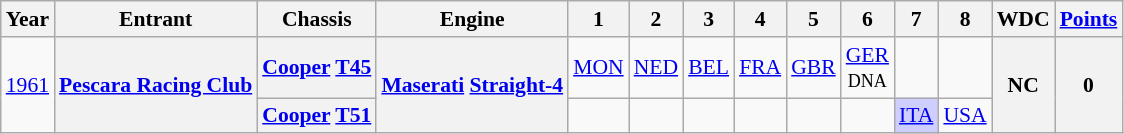<table class="wikitable" style="text-align:center; font-size:90%">
<tr>
<th>Year</th>
<th>Entrant</th>
<th>Chassis</th>
<th>Engine</th>
<th>1</th>
<th>2</th>
<th>3</th>
<th>4</th>
<th>5</th>
<th>6</th>
<th>7</th>
<th>8</th>
<th>WDC</th>
<th><a href='#'>Points</a></th>
</tr>
<tr>
<td rowspan=2><a href='#'>1961</a></td>
<th rowspan=2><a href='#'>Pescara Racing Club</a></th>
<th><a href='#'>Cooper</a> <a href='#'>T45</a></th>
<th rowspan=2><a href='#'>Maserati</a> <a href='#'>Straight-4</a></th>
<td><a href='#'>MON</a></td>
<td><a href='#'>NED</a></td>
<td><a href='#'>BEL</a></td>
<td><a href='#'>FRA</a></td>
<td><a href='#'>GBR</a></td>
<td><a href='#'>GER</a><br><small>DNA</small></td>
<td></td>
<td></td>
<th rowspan=2>NC</th>
<th rowspan=2>0</th>
</tr>
<tr>
<th><a href='#'>Cooper</a> <a href='#'>T51</a></th>
<td></td>
<td></td>
<td></td>
<td></td>
<td></td>
<td></td>
<td style="background:#CFCFFF;"><a href='#'>ITA</a><br></td>
<td><a href='#'>USA</a></td>
</tr>
</table>
